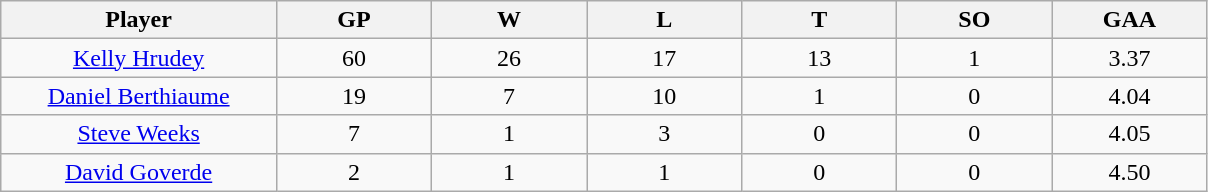<table class="wikitable sortable">
<tr>
<th bgcolor="#DDDDFF" width="16%">Player</th>
<th bgcolor="#DDDDFF" width="9%">GP</th>
<th bgcolor="#DDDDFF" width="9%">W</th>
<th bgcolor="#DDDDFF" width="9%">L</th>
<th bgcolor="#DDDDFF" width="9%">T</th>
<th bgcolor="#DDDDFF" width="9%">SO</th>
<th bgcolor="#DDDDFF" width="9%">GAA</th>
</tr>
<tr align="center">
<td><a href='#'>Kelly Hrudey</a></td>
<td>60</td>
<td>26</td>
<td>17</td>
<td>13</td>
<td>1</td>
<td>3.37</td>
</tr>
<tr align="center">
<td><a href='#'>Daniel Berthiaume</a></td>
<td>19</td>
<td>7</td>
<td>10</td>
<td>1</td>
<td>0</td>
<td>4.04</td>
</tr>
<tr align="center">
<td><a href='#'>Steve Weeks</a></td>
<td>7</td>
<td>1</td>
<td>3</td>
<td>0</td>
<td>0</td>
<td>4.05</td>
</tr>
<tr align="center">
<td><a href='#'>David Goverde</a></td>
<td>2</td>
<td>1</td>
<td>1</td>
<td>0</td>
<td>0</td>
<td>4.50</td>
</tr>
</table>
